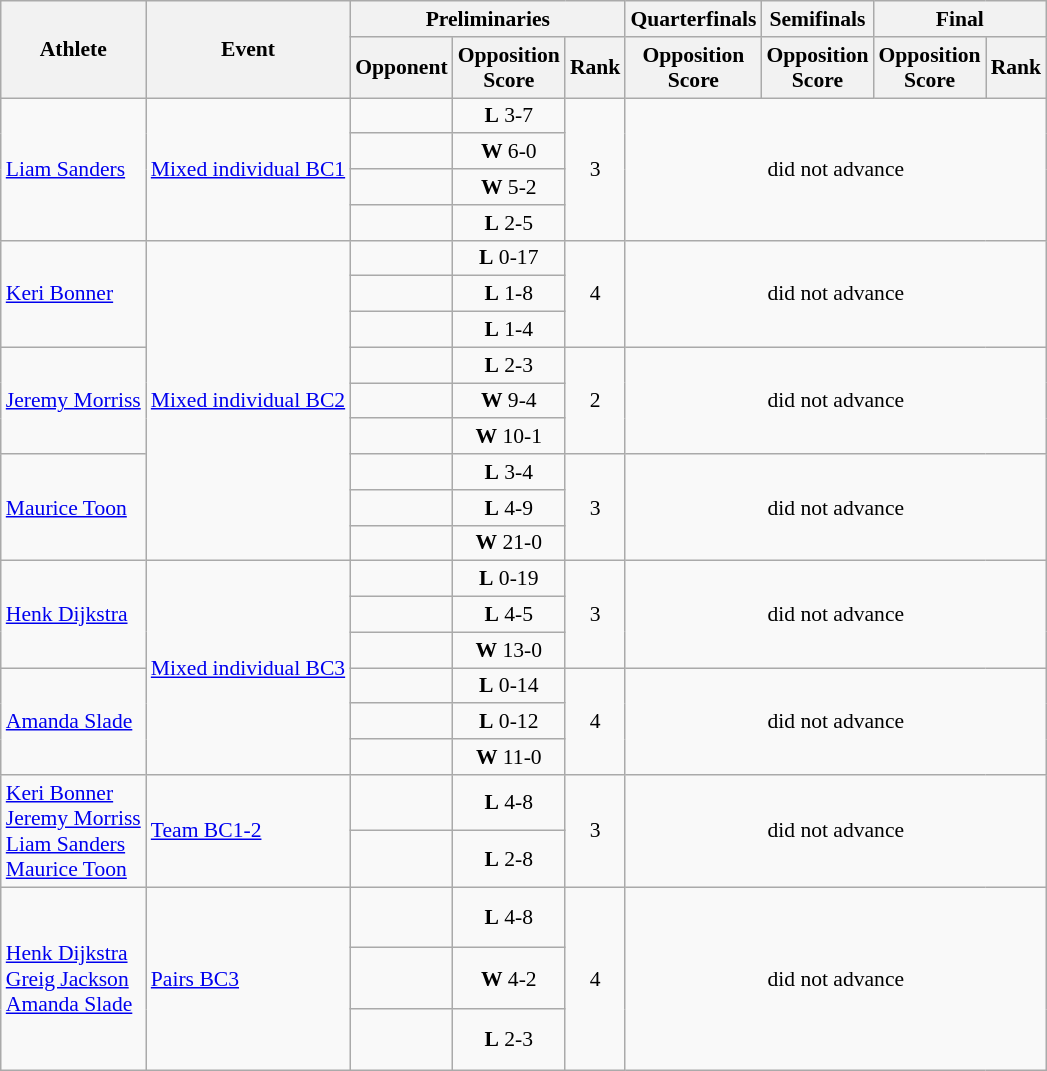<table class=wikitable style="font-size:90%">
<tr>
<th rowspan="2">Athlete</th>
<th rowspan="2">Event</th>
<th colspan="3">Preliminaries</th>
<th>Quarterfinals</th>
<th>Semifinals</th>
<th colspan="2">Final</th>
</tr>
<tr>
<th>Opponent</th>
<th>Opposition<br>Score</th>
<th>Rank</th>
<th>Opposition<br>Score</th>
<th>Opposition<br>Score</th>
<th>Opposition<br>Score</th>
<th>Rank</th>
</tr>
<tr>
<td rowspan="4"><a href='#'>Liam Sanders</a></td>
<td rowspan="4"><a href='#'>Mixed individual BC1</a></td>
<td align="left"></td>
<td align="center"><strong>L</strong> 3-7</td>
<td align="center" rowspan="4">3</td>
<td align="center" rowspan="4" colspan="4">did not advance</td>
</tr>
<tr>
<td align="left"></td>
<td align="center"><strong>W</strong> 6-0</td>
</tr>
<tr>
<td align="left"></td>
<td align="center"><strong>W</strong> 5-2</td>
</tr>
<tr>
<td align="left"></td>
<td align="center"><strong>L</strong> 2-5</td>
</tr>
<tr>
<td rowspan="3"><a href='#'>Keri Bonner</a></td>
<td rowspan="9"><a href='#'>Mixed individual BC2</a></td>
<td align="left"></td>
<td align="center"><strong>L</strong> 0-17</td>
<td align="center" rowspan="3">4</td>
<td align="center" rowspan="3" colspan="4">did not advance</td>
</tr>
<tr>
<td align="left"></td>
<td align="center"><strong>L</strong> 1-8</td>
</tr>
<tr>
<td align="left"></td>
<td align="center"><strong>L</strong> 1-4</td>
</tr>
<tr>
<td rowspan="3"><a href='#'>Jeremy Morriss</a></td>
<td align="left"></td>
<td align="center"><strong>L</strong> 2-3</td>
<td align="center" rowspan="3">2</td>
<td align="center" rowspan="3" colspan="4">did not advance</td>
</tr>
<tr>
<td align="left"></td>
<td align="center"><strong>W</strong> 9-4</td>
</tr>
<tr>
<td align="left"></td>
<td align="center"><strong>W</strong> 10-1</td>
</tr>
<tr>
<td rowspan="3"><a href='#'>Maurice Toon</a></td>
<td align="left"></td>
<td align="center"><strong>L</strong> 3-4</td>
<td align="center" rowspan="3">3</td>
<td align="center" rowspan="3" colspan="4">did not advance</td>
</tr>
<tr>
<td align="left"></td>
<td align="center"><strong>L</strong> 4-9</td>
</tr>
<tr>
<td align="left"></td>
<td align="center"><strong>W</strong> 21-0</td>
</tr>
<tr>
<td rowspan="3"><a href='#'>Henk Dijkstra</a></td>
<td rowspan="6"><a href='#'>Mixed individual BC3</a></td>
<td align="left"></td>
<td align="center"><strong>L</strong> 0-19</td>
<td align="center" rowspan="3">3</td>
<td align="center" rowspan="3" colspan="4">did not advance</td>
</tr>
<tr>
<td align="left"></td>
<td align="center"><strong>L</strong> 4-5</td>
</tr>
<tr>
<td align="left"></td>
<td align="center"><strong>W</strong> 13-0</td>
</tr>
<tr>
<td rowspan="3"><a href='#'>Amanda Slade</a></td>
<td align="left"></td>
<td align="center"><strong>L</strong> 0-14</td>
<td align="center" rowspan="3">4</td>
<td align="center" rowspan="3" colspan="4">did not advance</td>
</tr>
<tr>
<td align="left"></td>
<td align="center"><strong>L</strong> 0-12</td>
</tr>
<tr>
<td align="left"></td>
<td align="center"><strong>W</strong> 11-0</td>
</tr>
<tr>
<td rowspan="2"><a href='#'>Keri Bonner</a><br> <a href='#'>Jeremy Morriss</a><br> <a href='#'>Liam Sanders</a><br> <a href='#'>Maurice Toon</a></td>
<td rowspan="2"><a href='#'>Team BC1-2</a></td>
<td align="left"></td>
<td align="center"><strong>L</strong> 4-8</td>
<td align="center" rowspan="2">3</td>
<td align="center" rowspan="2" colspan="4">did not advance</td>
</tr>
<tr>
<td align="left"></td>
<td align="center"><strong>L</strong> 2-8</td>
</tr>
<tr>
<td rowspan="3"><a href='#'>Henk Dijkstra</a><br> <a href='#'>Greig Jackson</a><br> <a href='#'>Amanda Slade</a></td>
<td rowspan="3"><a href='#'>Pairs BC3</a></td>
<td align="left"><br> <br> </td>
<td align="center"><strong>L</strong> 4-8</td>
<td align="center" rowspan="3">4</td>
<td align="center" rowspan="3" colspan="4">did not advance</td>
</tr>
<tr>
<td align="left"><br> <br> </td>
<td align="center"><strong>W</strong> 4-2</td>
</tr>
<tr>
<td align="left"><br> <br> </td>
<td align="center"><strong>L</strong> 2-3</td>
</tr>
</table>
